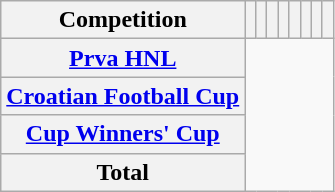<table class="wikitable sortable plainrowheaders" style="text-align:center;">
<tr>
<th scope=col>Competition</th>
<th scope=col></th>
<th scope=col></th>
<th scope=col></th>
<th scope=col></th>
<th scope=col></th>
<th scope=col></th>
<th scope=col></th>
<th scope=col></th>
</tr>
<tr>
<th scope=row align=left><a href='#'>Prva HNL</a><br></th>
</tr>
<tr>
<th scope=row align=left><a href='#'>Croatian Football Cup</a><br></th>
</tr>
<tr>
<th scope=row align=left><a href='#'>Cup Winners' Cup</a><br></th>
</tr>
<tr>
<th scope=row>Total<br></th>
</tr>
</table>
